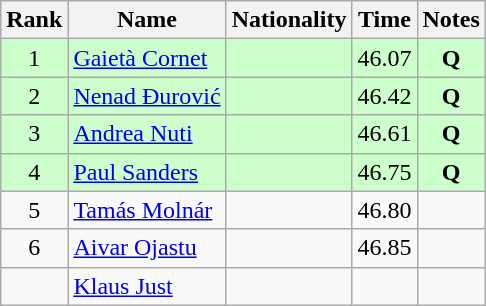<table class="wikitable sortable" style="text-align:center">
<tr>
<th>Rank</th>
<th>Name</th>
<th>Nationality</th>
<th>Time</th>
<th>Notes</th>
</tr>
<tr bgcolor=ccffcc>
<td>1</td>
<td align=left><a href='#'>Gaietà Cornet</a></td>
<td align=left></td>
<td>46.07</td>
<td><strong>Q</strong></td>
</tr>
<tr bgcolor=ccffcc>
<td>2</td>
<td align=left><a href='#'>Nenad Đurović</a></td>
<td align=left></td>
<td>46.42</td>
<td><strong>Q</strong></td>
</tr>
<tr bgcolor=ccffcc>
<td>3</td>
<td align=left><a href='#'>Andrea Nuti</a></td>
<td align=left></td>
<td>46.61</td>
<td><strong>Q</strong></td>
</tr>
<tr bgcolor=ccffcc>
<td>4</td>
<td align=left><a href='#'>Paul Sanders</a></td>
<td align=left></td>
<td>46.75</td>
<td><strong>Q</strong></td>
</tr>
<tr>
<td>5</td>
<td align=left><a href='#'>Tamás Molnár</a></td>
<td align=left></td>
<td>46.80</td>
<td></td>
</tr>
<tr>
<td>6</td>
<td align=left><a href='#'>Aivar Ojastu</a></td>
<td align=left></td>
<td>46.85</td>
<td></td>
</tr>
<tr>
<td></td>
<td align=left><a href='#'>Klaus Just</a></td>
<td align=left></td>
<td></td>
<td></td>
</tr>
</table>
